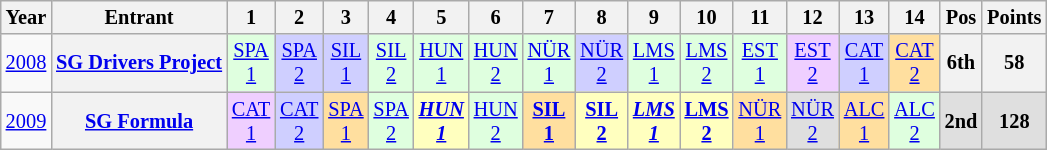<table class="wikitable" style="text-align:center; font-size:85%">
<tr>
<th>Year</th>
<th>Entrant</th>
<th>1</th>
<th>2</th>
<th>3</th>
<th>4</th>
<th>5</th>
<th>6</th>
<th>7</th>
<th>8</th>
<th>9</th>
<th>10</th>
<th>11</th>
<th>12</th>
<th>13</th>
<th>14</th>
<th>Pos</th>
<th>Points</th>
</tr>
<tr>
<td><a href='#'>2008</a></td>
<th nowrap><a href='#'>SG Drivers Project</a></th>
<td style="background:#DFFFDF;"><a href='#'>SPA<br>1</a><br></td>
<td style="background:#CFCFFF;"><a href='#'>SPA<br>2</a><br></td>
<td style="background:#CFCFFF;"><a href='#'>SIL<br>1</a><br></td>
<td style="background:#DFFFDF;"><a href='#'>SIL<br>2</a><br></td>
<td style="background:#DFFFDF;"><a href='#'>HUN<br>1</a><br></td>
<td style="background:#DFFFDF;"><a href='#'>HUN<br>2</a><br></td>
<td style="background:#DFFFDF;"><a href='#'>NÜR<br>1</a><br></td>
<td style="background:#CFCFFF;"><a href='#'>NÜR<br>2</a><br></td>
<td style="background:#DFFFDF;"><a href='#'>LMS<br>1</a><br></td>
<td style="background:#DFFFDF;"><a href='#'>LMS<br>2</a><br></td>
<td style="background:#DFFFDF;"><a href='#'>EST<br>1</a><br></td>
<td style="background:#EFCFFF;"><a href='#'>EST<br>2</a><br></td>
<td style="background:#CFCFFF;"><a href='#'>CAT<br>1</a><br></td>
<td style="background:#FFDF9F;"><a href='#'>CAT<br>2</a><br></td>
<th>6th</th>
<th>58</th>
</tr>
<tr>
<td><a href='#'>2009</a></td>
<th nowrap><a href='#'>SG Formula</a></th>
<td style="background:#EFCFFF;"><a href='#'>CAT<br>1</a><br></td>
<td style="background:#CFCFFF;"><a href='#'>CAT<br>2</a><br></td>
<td style="background:#FFDF9F;"><a href='#'>SPA<br>1</a><br></td>
<td style="background:#DFFFDF;"><a href='#'>SPA<br>2</a><br></td>
<td style="background:#FFFFBF;"><strong><em><a href='#'>HUN<br>1</a></em></strong><br></td>
<td style="background:#DFFFDF;"><a href='#'>HUN<br>2</a><br></td>
<td style="background:#FFDF9F;"><strong><a href='#'>SIL<br>1</a></strong><br></td>
<td style="background:#FFFFBF;"><strong><a href='#'>SIL<br>2</a></strong><br></td>
<td style="background:#FFFFBF;"><strong><em><a href='#'>LMS<br>1</a></em></strong><br></td>
<td style="background:#FFFFBF;"><strong><a href='#'>LMS<br>2</a></strong><br></td>
<td style="background:#FFDF9F;"><a href='#'>NÜR<br>1</a><br></td>
<td style="background:#DFDFDF;"><a href='#'>NÜR<br>2</a><br></td>
<td style="background:#FFDF9F;"><a href='#'>ALC<br>1</a><br></td>
<td style="background:#DFFFDF;"><a href='#'>ALC<br>2</a><br></td>
<th style="background:#DFDFDF;">2nd</th>
<th style="background:#DFDFDF;">128</th>
</tr>
</table>
